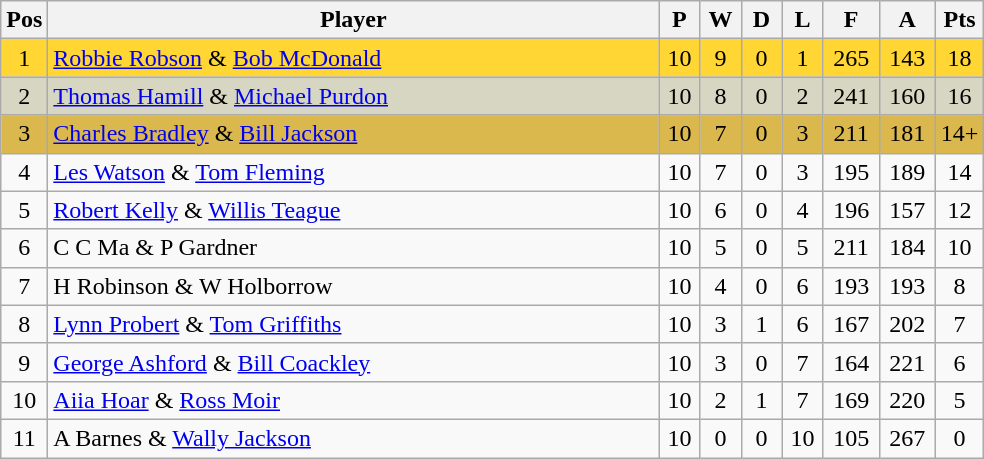<table class="wikitable" style="font-size: 100%">
<tr>
<th scope="col" width=20>Pos</th>
<th scope="col" width=400>Player</th>
<th scope="col" width=20>P</th>
<th scope="col" width=20>W</th>
<th scope="col" width=20>D</th>
<th scope="col" width=20>L</th>
<th scope="col" width=30>F</th>
<th scope="col" width=30>A</th>
<th scope="col" width=20>Pts</th>
</tr>
<tr align=center style="background: #FFD633;">
<td>1</td>
<td align="left"> <a href='#'>Robbie Robson</a> & <a href='#'>Bob McDonald</a></td>
<td>10</td>
<td>9</td>
<td>0</td>
<td>1</td>
<td>265</td>
<td>143</td>
<td>18</td>
</tr>
<tr align=center style="background: #D6D6C2;">
<td>2</td>
<td align="left"> <a href='#'>Thomas Hamill</a> & <a href='#'>Michael Purdon</a></td>
<td>10</td>
<td>8</td>
<td>0</td>
<td>2</td>
<td>241</td>
<td>160</td>
<td>16</td>
</tr>
<tr align=center style="background: #DBB84D;">
<td>3</td>
<td align="left"> <a href='#'>Charles Bradley</a> & <a href='#'>Bill Jackson</a></td>
<td>10</td>
<td>7</td>
<td>0</td>
<td>3</td>
<td>211</td>
<td>181</td>
<td>14+</td>
</tr>
<tr align=center>
<td>4</td>
<td align="left"> <a href='#'>Les Watson</a> & <a href='#'>Tom Fleming</a></td>
<td>10</td>
<td>7</td>
<td>0</td>
<td>3</td>
<td>195</td>
<td>189</td>
<td>14</td>
</tr>
<tr align=center>
<td>5</td>
<td align="left"> <a href='#'>Robert Kelly</a> & <a href='#'>Willis Teague</a></td>
<td>10</td>
<td>6</td>
<td>0</td>
<td>4</td>
<td>196</td>
<td>157</td>
<td>12</td>
</tr>
<tr align=center>
<td>6</td>
<td align="left"> C C Ma & P Gardner</td>
<td>10</td>
<td>5</td>
<td>0</td>
<td>5</td>
<td>211</td>
<td>184</td>
<td>10</td>
</tr>
<tr align=center>
<td>7</td>
<td align="left"> H Robinson & W Holborrow</td>
<td>10</td>
<td>4</td>
<td>0</td>
<td>6</td>
<td>193</td>
<td>193</td>
<td>8</td>
</tr>
<tr align=center>
<td>8</td>
<td align="left"> <a href='#'>Lynn Probert</a> & <a href='#'>Tom Griffiths</a></td>
<td>10</td>
<td>3</td>
<td>1</td>
<td>6</td>
<td>167</td>
<td>202</td>
<td>7</td>
</tr>
<tr align=center>
<td>9</td>
<td align="left"> <a href='#'>George Ashford</a> & <a href='#'>Bill Coackley</a></td>
<td>10</td>
<td>3</td>
<td>0</td>
<td>7</td>
<td>164</td>
<td>221</td>
<td>6</td>
</tr>
<tr align=center>
<td>10</td>
<td align="left"> <a href='#'>Aiia Hoar</a> & <a href='#'>Ross Moir</a></td>
<td>10</td>
<td>2</td>
<td>1</td>
<td>7</td>
<td>169</td>
<td>220</td>
<td>5</td>
</tr>
<tr align=center>
<td>11</td>
<td align="left"> A Barnes & <a href='#'>Wally Jackson</a></td>
<td>10</td>
<td>0</td>
<td>0</td>
<td>10</td>
<td>105</td>
<td>267</td>
<td>0</td>
</tr>
</table>
